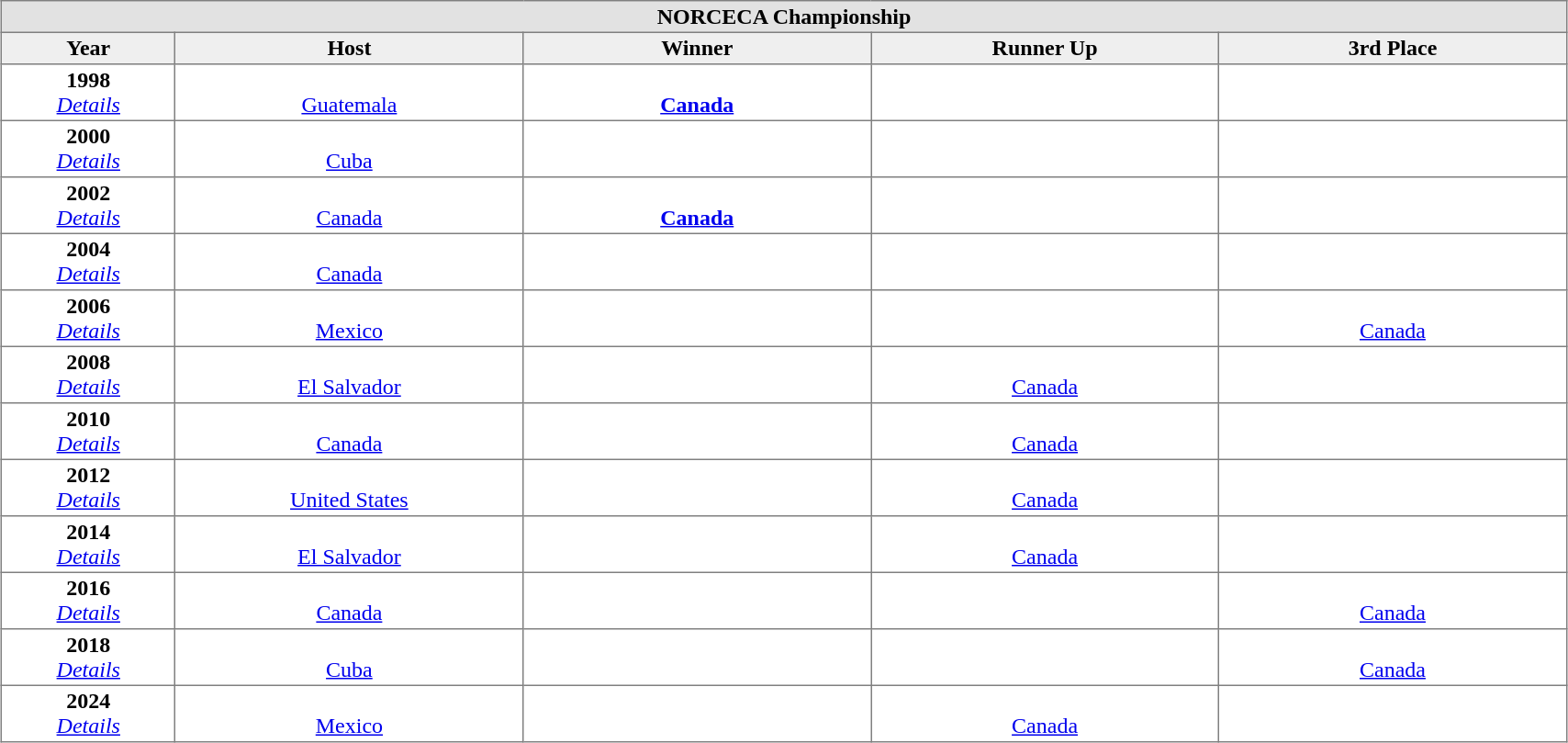<table class="toccolours" border="1" cellpadding="2" style="border-collapse: collapse; text-align: center; width: 90%; margin: 0 auto;">
<tr style= "background: #e2e2e2;">
<th colspan=5 width=100%>NORCECA Championship</th>
</tr>
<tr style="background: #efefef;">
<th width=10%>Year</th>
<th width=20%>Host</th>
<th width=20%>Winner</th>
<th width=20%>Runner Up</th>
<th width=20%>3rd Place</th>
</tr>
<tr align=center>
<td><strong>1998</strong><br><em><a href='#'>Details</a></em></td>
<td><br><a href='#'>Guatemala</a></td>
<td><strong><br><a href='#'>Canada</a></strong></td>
<td></td>
<td></td>
</tr>
<tr align=center>
<td><strong>2000</strong><br><em><a href='#'>Details</a></em></td>
<td><br><a href='#'>Cuba</a></td>
<td><strong></strong></td>
<td></td>
<td></td>
</tr>
<tr align=center>
<td><strong>2002</strong><br><em><a href='#'>Details</a></em></td>
<td><br><a href='#'>Canada</a></td>
<td><strong><br><a href='#'>Canada</a></strong></td>
<td></td>
<td></td>
</tr>
<tr align=center>
<td><strong>2004</strong><br><em><a href='#'>Details</a></em></td>
<td><br><a href='#'>Canada</a></td>
<td><strong></strong></td>
<td></td>
<td></td>
</tr>
<tr align=center>
<td><strong>2006</strong><br><em><a href='#'>Details</a></em></td>
<td><br><a href='#'>Mexico</a></td>
<td><strong></strong></td>
<td></td>
<td><br><a href='#'>Canada</a></td>
</tr>
<tr align=center>
<td><strong>2008</strong><br><em><a href='#'>Details</a></em></td>
<td><br><a href='#'>El Salvador</a></td>
<td><strong></strong></td>
<td><br><a href='#'>Canada</a></td>
<td></td>
</tr>
<tr align=center>
<td><strong>2010</strong><br><em><a href='#'>Details</a></em></td>
<td><br><a href='#'>Canada</a></td>
<td><strong></strong></td>
<td><br><a href='#'>Canada</a></td>
<td></td>
</tr>
<tr align=center>
<td><strong>2012</strong><br><em><a href='#'>Details</a></em></td>
<td><br><a href='#'>United States</a></td>
<td><strong></strong></td>
<td><br><a href='#'>Canada</a></td>
<td></td>
</tr>
<tr align=center>
<td><strong>2014</strong><br><em><a href='#'>Details</a></em></td>
<td><br><a href='#'>El Salvador</a></td>
<td><strong></strong></td>
<td><br><a href='#'>Canada</a></td>
<td></td>
</tr>
<tr align=center>
<td><strong>2016</strong><br><em><a href='#'>Details</a></em></td>
<td><br><a href='#'>Canada</a></td>
<td><strong></strong></td>
<td></td>
<td><br><a href='#'>Canada</a></td>
</tr>
<tr align=center>
<td><strong>2018</strong><br><em><a href='#'>Details</a></em></td>
<td><br><a href='#'>Cuba</a></td>
<td><strong></strong></td>
<td></td>
<td><br><a href='#'>Canada</a></td>
</tr>
<tr align=center>
<td><strong>2024</strong><br><em><a href='#'>Details</a></em></td>
<td><br><a href='#'>Mexico</a></td>
<td><strong></strong></td>
<td><br><a href='#'>Canada</a></td>
<td></td>
</tr>
</table>
